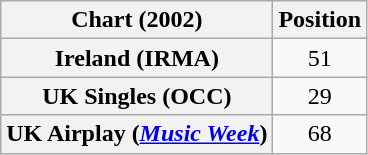<table class="wikitable sortable plainrowheaders" style="text-align:center">
<tr>
<th>Chart (2002)</th>
<th>Position</th>
</tr>
<tr>
<th scope="row">Ireland (IRMA)</th>
<td>51</td>
</tr>
<tr>
<th scope="row">UK Singles (OCC)</th>
<td>29</td>
</tr>
<tr>
<th scope="row">UK Airplay (<em><a href='#'>Music Week</a></em>)</th>
<td>68</td>
</tr>
</table>
